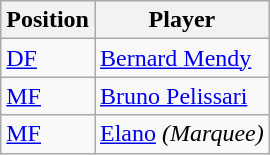<table class="wikitable sortable">
<tr>
<th>Position</th>
<th>Player</th>
</tr>
<tr>
<td><a href='#'>DF</a></td>
<td> <a href='#'>Bernard Mendy</a></td>
</tr>
<tr>
<td><a href='#'>MF</a></td>
<td> <a href='#'>Bruno Pelissari</a></td>
</tr>
<tr>
<td><a href='#'>MF</a></td>
<td> <a href='#'>Elano</a> <em>(Marquee)</em></td>
</tr>
</table>
